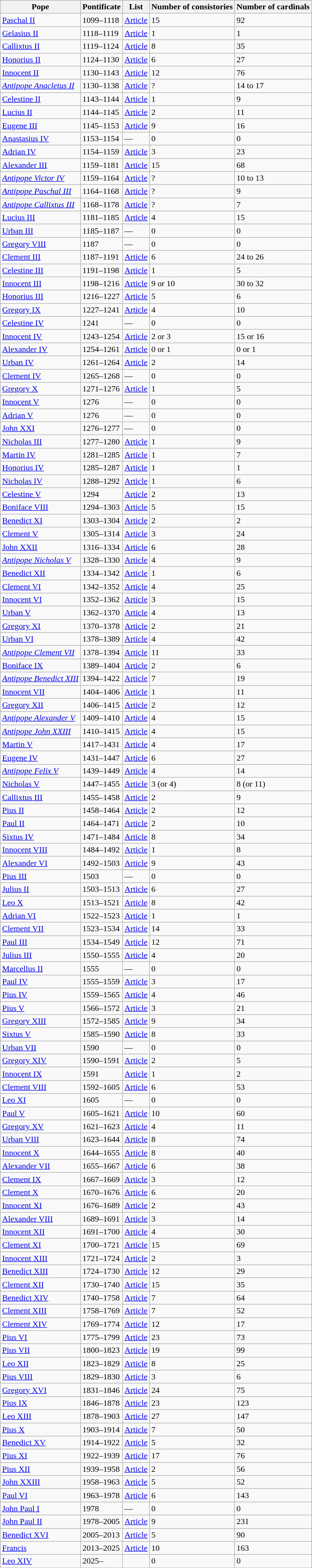<table class="wikitable sortable">
<tr class="hintergrundfarbe5">
<th>Pope</th>
<th>Pontificate</th>
<th>List</th>
<th>Number of consistories</th>
<th>Number of cardinals</th>
</tr>
<tr>
<td><a href='#'>Paschal II</a></td>
<td>1099–1118</td>
<td><a href='#'>Article</a></td>
<td>15</td>
<td>92</td>
</tr>
<tr>
<td><a href='#'>Gelasius II</a></td>
<td>1118–1119</td>
<td><a href='#'>Article</a></td>
<td>1</td>
<td>1</td>
</tr>
<tr>
<td><a href='#'>Callixtus II</a></td>
<td>1119–1124</td>
<td><a href='#'>Article</a></td>
<td>8</td>
<td>35</td>
</tr>
<tr>
<td><a href='#'>Honorius II</a></td>
<td>1124–1130</td>
<td><a href='#'>Article</a></td>
<td>6</td>
<td>27</td>
</tr>
<tr>
<td><a href='#'>Innocent II</a></td>
<td>1130–1143</td>
<td><a href='#'>Article</a></td>
<td>12</td>
<td>76</td>
</tr>
<tr>
<td><em><a href='#'>Antipope Anacletus II</a></em></td>
<td>1130–1138</td>
<td><a href='#'>Article</a></td>
<td>?</td>
<td>14 to 17</td>
</tr>
<tr>
<td><a href='#'>Celestine II</a></td>
<td>1143–1144</td>
<td><a href='#'>Article</a></td>
<td>1</td>
<td>9</td>
</tr>
<tr>
<td><a href='#'>Lucius II</a></td>
<td>1144–1145</td>
<td><a href='#'>Article</a></td>
<td>2</td>
<td>11</td>
</tr>
<tr>
<td><a href='#'>Eugene III</a></td>
<td>1145–1153</td>
<td><a href='#'>Article</a></td>
<td>9</td>
<td>16</td>
</tr>
<tr>
<td><a href='#'>Anastasius IV</a></td>
<td>1153–1154</td>
<td>—</td>
<td>0</td>
<td>0</td>
</tr>
<tr>
<td><a href='#'>Adrian IV</a></td>
<td>1154–1159</td>
<td><a href='#'>Article</a></td>
<td>3</td>
<td>23</td>
</tr>
<tr>
<td><a href='#'>Alexander III</a></td>
<td>1159–1181</td>
<td><a href='#'>Article</a></td>
<td>15</td>
<td>68</td>
</tr>
<tr>
<td><em><a href='#'>Antipope Victor IV</a></em></td>
<td>1159–1164</td>
<td><a href='#'>Article</a></td>
<td>?</td>
<td>10 to 13</td>
</tr>
<tr>
<td><em><a href='#'>Antipope Paschal III</a></em></td>
<td>1164–1168</td>
<td><a href='#'>Article</a></td>
<td>?</td>
<td>9</td>
</tr>
<tr>
<td><em><a href='#'>Antipope Callixtus III</a></em></td>
<td>1168–1178</td>
<td><a href='#'>Article</a></td>
<td>?</td>
<td>7</td>
</tr>
<tr>
<td><a href='#'>Lucius III</a></td>
<td>1181–1185</td>
<td><a href='#'>Article</a></td>
<td>4</td>
<td>15</td>
</tr>
<tr>
<td><a href='#'>Urban III</a></td>
<td>1185–1187</td>
<td>—</td>
<td>0</td>
<td>0</td>
</tr>
<tr>
<td><a href='#'>Gregory VIII</a></td>
<td>1187</td>
<td>—</td>
<td>0</td>
<td>0</td>
</tr>
<tr>
<td><a href='#'>Clement III</a></td>
<td>1187–1191</td>
<td><a href='#'>Article</a></td>
<td>6</td>
<td>24 to 26</td>
</tr>
<tr>
<td><a href='#'>Celestine III</a></td>
<td>1191–1198</td>
<td><a href='#'>Article</a></td>
<td>1</td>
<td>5</td>
</tr>
<tr>
<td><a href='#'>Innocent III</a></td>
<td>1198–1216</td>
<td><a href='#'>Article</a></td>
<td>9 or 10</td>
<td>30 to 32</td>
</tr>
<tr>
<td><a href='#'>Honorius III</a></td>
<td>1216–1227</td>
<td><a href='#'>Article</a></td>
<td>5</td>
<td>6</td>
</tr>
<tr>
<td><a href='#'>Gregory IX</a></td>
<td>1227–1241</td>
<td><a href='#'>Article</a></td>
<td>4</td>
<td>10</td>
</tr>
<tr>
<td><a href='#'>Celestine IV</a></td>
<td>1241</td>
<td>—</td>
<td>0</td>
<td>0</td>
</tr>
<tr>
<td><a href='#'>Innocent IV</a></td>
<td>1243–1254</td>
<td><a href='#'>Article</a></td>
<td>2 or 3</td>
<td>15 or 16</td>
</tr>
<tr>
<td><a href='#'>Alexander IV</a></td>
<td>1254–1261</td>
<td><a href='#'>Article</a></td>
<td>0 or 1</td>
<td>0 or 1</td>
</tr>
<tr>
<td><a href='#'>Urban IV</a></td>
<td>1261–1264</td>
<td><a href='#'>Article</a></td>
<td>2</td>
<td>14</td>
</tr>
<tr>
<td><a href='#'>Clement IV</a></td>
<td>1265–1268</td>
<td>—</td>
<td>0</td>
<td>0</td>
</tr>
<tr>
<td><a href='#'>Gregory X</a></td>
<td>1271–1276</td>
<td><a href='#'>Article</a></td>
<td>1</td>
<td>5</td>
</tr>
<tr>
<td><a href='#'>Innocent V</a></td>
<td>1276</td>
<td>—</td>
<td>0</td>
<td>0</td>
</tr>
<tr>
<td><a href='#'>Adrian V</a></td>
<td>1276</td>
<td>—</td>
<td>0</td>
<td>0</td>
</tr>
<tr>
<td><a href='#'>John XXI</a></td>
<td>1276–1277</td>
<td>—</td>
<td>0</td>
<td>0</td>
</tr>
<tr>
<td><a href='#'>Nicholas III</a></td>
<td>1277–1280</td>
<td><a href='#'>Article</a></td>
<td>1</td>
<td>9</td>
</tr>
<tr>
<td><a href='#'>Martin IV</a></td>
<td>1281–1285</td>
<td><a href='#'>Article</a></td>
<td>1</td>
<td>7</td>
</tr>
<tr>
<td><a href='#'>Honorius IV</a></td>
<td>1285–1287</td>
<td><a href='#'>Article</a></td>
<td>1</td>
<td>1</td>
</tr>
<tr>
<td><a href='#'>Nicholas IV</a></td>
<td>1288–1292</td>
<td><a href='#'>Article</a></td>
<td>1</td>
<td>6</td>
</tr>
<tr>
<td><a href='#'>Celestine V</a></td>
<td>1294</td>
<td><a href='#'>Article</a></td>
<td>2</td>
<td>13</td>
</tr>
<tr>
<td><a href='#'>Boniface VIII</a></td>
<td>1294–1303</td>
<td><a href='#'>Article</a></td>
<td>5</td>
<td>15</td>
</tr>
<tr>
<td><a href='#'>Benedict XI</a></td>
<td>1303–1304</td>
<td><a href='#'>Article</a></td>
<td>2</td>
<td>2</td>
</tr>
<tr>
<td><a href='#'>Clement V</a></td>
<td>1305–1314</td>
<td><a href='#'>Article</a></td>
<td>3</td>
<td>24</td>
</tr>
<tr>
<td><a href='#'>John XXII</a></td>
<td>1316–1334</td>
<td><a href='#'>Article</a></td>
<td>6</td>
<td>28</td>
</tr>
<tr>
<td><em><a href='#'>Antipope Nicholas V</a></em></td>
<td>1328–1330</td>
<td><a href='#'>Article</a></td>
<td>4</td>
<td>9</td>
</tr>
<tr>
<td><a href='#'>Benedict XII</a></td>
<td>1334–1342</td>
<td><a href='#'>Article</a></td>
<td>1</td>
<td>6</td>
</tr>
<tr>
<td><a href='#'>Clement VI</a></td>
<td>1342–1352</td>
<td><a href='#'>Article</a></td>
<td>4</td>
<td>25</td>
</tr>
<tr>
<td><a href='#'>Innocent VI</a></td>
<td>1352–1362</td>
<td><a href='#'>Article</a></td>
<td>3</td>
<td>15</td>
</tr>
<tr>
<td><a href='#'>Urban V</a></td>
<td>1362–1370</td>
<td><a href='#'>Article</a></td>
<td>4</td>
<td>13</td>
</tr>
<tr>
<td><a href='#'>Gregory XI</a></td>
<td>1370–1378</td>
<td><a href='#'>Article</a></td>
<td>2</td>
<td>21</td>
</tr>
<tr>
<td><a href='#'>Urban VI</a></td>
<td>1378–1389</td>
<td><a href='#'>Article</a></td>
<td>4</td>
<td>42</td>
</tr>
<tr>
<td><em><a href='#'>Antipope Clement VII</a></em></td>
<td>1378–1394</td>
<td><a href='#'>Article</a></td>
<td>11</td>
<td>33</td>
</tr>
<tr>
<td><a href='#'>Boniface IX</a></td>
<td>1389–1404</td>
<td><a href='#'>Article</a></td>
<td>2</td>
<td>6</td>
</tr>
<tr>
<td><em><a href='#'>Antipope Benedict XIII</a></em></td>
<td>1394–1422</td>
<td><a href='#'>Article</a></td>
<td>7</td>
<td>19</td>
</tr>
<tr>
<td><a href='#'>Innocent VII</a></td>
<td>1404–1406</td>
<td><a href='#'>Article</a></td>
<td>1</td>
<td>11</td>
</tr>
<tr>
<td><a href='#'>Gregory XII</a></td>
<td>1406–1415</td>
<td><a href='#'>Article</a></td>
<td>2</td>
<td>12</td>
</tr>
<tr>
<td><em><a href='#'>Antipope Alexander V</a></em></td>
<td>1409–1410</td>
<td><a href='#'>Article</a></td>
<td>4</td>
<td>15</td>
</tr>
<tr>
<td><em><a href='#'>Antipope John XXIII</a></em></td>
<td>1410–1415</td>
<td><a href='#'>Article</a></td>
<td>4</td>
<td>15</td>
</tr>
<tr>
<td><a href='#'>Martin V</a></td>
<td>1417–1431</td>
<td><a href='#'>Article</a></td>
<td>4</td>
<td>17</td>
</tr>
<tr>
<td><a href='#'>Eugene IV</a></td>
<td>1431–1447</td>
<td><a href='#'>Article</a></td>
<td>6</td>
<td>27</td>
</tr>
<tr>
<td><em><a href='#'>Antipope Felix V</a></em></td>
<td>1439–1449</td>
<td><a href='#'>Article</a></td>
<td>4</td>
<td>14</td>
</tr>
<tr>
<td><a href='#'>Nicholas V</a></td>
<td>1447–1455</td>
<td><a href='#'>Article</a></td>
<td>3 (or 4)</td>
<td>8 (or 11)</td>
</tr>
<tr>
<td><a href='#'>Callixtus III</a></td>
<td>1455–1458</td>
<td><a href='#'>Article</a></td>
<td>2</td>
<td>9</td>
</tr>
<tr>
<td><a href='#'>Pius II</a></td>
<td>1458–1464</td>
<td><a href='#'>Article</a></td>
<td>2</td>
<td>12</td>
</tr>
<tr>
<td><a href='#'>Paul II</a></td>
<td>1464–1471</td>
<td><a href='#'>Article</a></td>
<td>2</td>
<td>10</td>
</tr>
<tr>
<td><a href='#'>Sixtus IV</a></td>
<td>1471–1484</td>
<td><a href='#'>Article</a></td>
<td>8</td>
<td>34</td>
</tr>
<tr>
<td><a href='#'>Innocent VIII</a></td>
<td>1484–1492</td>
<td><a href='#'>Article</a></td>
<td>1</td>
<td>8</td>
</tr>
<tr>
<td><a href='#'>Alexander VI</a></td>
<td>1492–1503</td>
<td><a href='#'>Article</a></td>
<td>9</td>
<td>43</td>
</tr>
<tr>
<td><a href='#'>Pius III</a></td>
<td>1503</td>
<td>—</td>
<td>0</td>
<td>0</td>
</tr>
<tr>
<td><a href='#'>Julius II</a></td>
<td>1503–1513</td>
<td><a href='#'>Article</a></td>
<td>6</td>
<td>27</td>
</tr>
<tr>
<td><a href='#'>Leo X</a></td>
<td>1513–1521</td>
<td><a href='#'>Article</a></td>
<td>8</td>
<td>42</td>
</tr>
<tr>
<td><a href='#'>Adrian VI</a></td>
<td>1522–1523</td>
<td><a href='#'>Article</a></td>
<td>1</td>
<td>1</td>
</tr>
<tr>
<td><a href='#'>Clement VII</a></td>
<td>1523–1534</td>
<td><a href='#'>Article</a></td>
<td>14</td>
<td>33</td>
</tr>
<tr>
<td><a href='#'>Paul III</a></td>
<td>1534–1549</td>
<td><a href='#'>Article</a></td>
<td>12</td>
<td>71</td>
</tr>
<tr>
<td><a href='#'>Julius III</a></td>
<td>1550–1555</td>
<td><a href='#'>Article</a></td>
<td>4</td>
<td>20</td>
</tr>
<tr>
<td><a href='#'>Marcellus II</a></td>
<td>1555</td>
<td>—</td>
<td>0</td>
<td>0</td>
</tr>
<tr>
<td><a href='#'>Paul IV</a></td>
<td>1555–1559</td>
<td><a href='#'>Article</a></td>
<td>3</td>
<td>17</td>
</tr>
<tr>
<td><a href='#'>Pius IV</a></td>
<td>1559–1565</td>
<td><a href='#'>Article</a></td>
<td>4</td>
<td>46</td>
</tr>
<tr>
<td><a href='#'>Pius V</a></td>
<td>1566–1572</td>
<td><a href='#'>Article</a></td>
<td>3</td>
<td>21</td>
</tr>
<tr>
<td><a href='#'>Gregory XIII</a></td>
<td>1572–1585</td>
<td><a href='#'>Article</a></td>
<td>9</td>
<td>34</td>
</tr>
<tr>
<td><a href='#'>Sixtus V</a></td>
<td>1585–1590</td>
<td><a href='#'>Article</a></td>
<td>8</td>
<td>33</td>
</tr>
<tr>
<td><a href='#'>Urban VII</a></td>
<td>1590</td>
<td>—</td>
<td>0</td>
<td>0</td>
</tr>
<tr>
<td><a href='#'>Gregory XIV</a></td>
<td>1590–1591</td>
<td><a href='#'>Article</a></td>
<td>2</td>
<td>5</td>
</tr>
<tr>
<td><a href='#'>Innocent IX</a></td>
<td>1591</td>
<td><a href='#'>Article</a></td>
<td>1</td>
<td>2</td>
</tr>
<tr>
<td><a href='#'>Clement VIII</a></td>
<td>1592–1605</td>
<td><a href='#'>Article</a></td>
<td>6</td>
<td>53</td>
</tr>
<tr>
<td><a href='#'>Leo XI</a></td>
<td>1605</td>
<td>—</td>
<td>0</td>
<td>0</td>
</tr>
<tr>
<td><a href='#'>Paul V</a></td>
<td>1605–1621</td>
<td><a href='#'>Article</a></td>
<td>10</td>
<td>60</td>
</tr>
<tr>
<td><a href='#'>Gregory XV</a></td>
<td>1621–1623</td>
<td><a href='#'>Article</a></td>
<td>4</td>
<td>11</td>
</tr>
<tr>
<td><a href='#'>Urban VIII</a></td>
<td>1623–1644</td>
<td><a href='#'>Article</a></td>
<td>8</td>
<td>74</td>
</tr>
<tr>
<td><a href='#'>Innocent X</a></td>
<td>1644–1655</td>
<td><a href='#'>Article</a></td>
<td>8</td>
<td>40</td>
</tr>
<tr>
<td><a href='#'>Alexander VII</a></td>
<td>1655–1667</td>
<td><a href='#'>Article</a></td>
<td>6</td>
<td>38</td>
</tr>
<tr>
<td><a href='#'>Clement IX</a></td>
<td>1667–1669</td>
<td><a href='#'>Article</a></td>
<td>3</td>
<td>12</td>
</tr>
<tr>
<td><a href='#'>Clement X</a></td>
<td>1670–1676</td>
<td><a href='#'>Article</a></td>
<td>6</td>
<td>20</td>
</tr>
<tr>
<td><a href='#'>Innocent XI</a></td>
<td>1676–1689</td>
<td><a href='#'>Article</a></td>
<td>2</td>
<td>43</td>
</tr>
<tr>
<td><a href='#'>Alexander VIII</a></td>
<td>1689–1691</td>
<td><a href='#'>Article</a></td>
<td>3</td>
<td>14</td>
</tr>
<tr>
<td><a href='#'>Innocent XII</a></td>
<td>1691–1700</td>
<td><a href='#'>Article</a></td>
<td>4</td>
<td>30</td>
</tr>
<tr>
<td><a href='#'>Clement XI</a></td>
<td>1700–1721</td>
<td><a href='#'>Article</a></td>
<td>15</td>
<td>69</td>
</tr>
<tr>
<td><a href='#'>Innocent XIII</a></td>
<td>1721–1724</td>
<td><a href='#'>Article</a></td>
<td>2</td>
<td>3</td>
</tr>
<tr>
<td><a href='#'>Benedict XIII</a></td>
<td>1724–1730</td>
<td><a href='#'>Article</a></td>
<td>12</td>
<td>29</td>
</tr>
<tr>
<td><a href='#'>Clement XII</a></td>
<td>1730–1740</td>
<td><a href='#'>Article</a></td>
<td>15</td>
<td>35</td>
</tr>
<tr>
<td><a href='#'>Benedict XIV</a></td>
<td>1740–1758</td>
<td><a href='#'>Article</a></td>
<td>7</td>
<td>64</td>
</tr>
<tr>
<td><a href='#'>Clement XIII</a></td>
<td>1758–1769</td>
<td><a href='#'>Article</a></td>
<td>7</td>
<td>52</td>
</tr>
<tr>
<td><a href='#'>Clement XIV</a></td>
<td>1769–1774</td>
<td><a href='#'>Article</a></td>
<td>12</td>
<td>17</td>
</tr>
<tr>
<td><a href='#'>Pius VI</a></td>
<td>1775–1799</td>
<td><a href='#'>Article</a></td>
<td>23</td>
<td>73</td>
</tr>
<tr>
<td><a href='#'>Pius VII</a></td>
<td>1800–1823</td>
<td><a href='#'>Article</a></td>
<td>19</td>
<td>99</td>
</tr>
<tr>
<td><a href='#'>Leo XII</a></td>
<td>1823–1829</td>
<td><a href='#'>Article</a></td>
<td>8</td>
<td>25</td>
</tr>
<tr>
<td><a href='#'>Pius VIII</a></td>
<td>1829–1830</td>
<td><a href='#'>Article</a></td>
<td>3</td>
<td>6</td>
</tr>
<tr>
<td><a href='#'>Gregory XVI</a></td>
<td>1831–1846</td>
<td><a href='#'>Article</a></td>
<td>24</td>
<td>75</td>
</tr>
<tr>
<td><a href='#'>Pius IX</a></td>
<td>1846–1878</td>
<td><a href='#'>Article</a></td>
<td>23</td>
<td>123</td>
</tr>
<tr>
<td><a href='#'>Leo XIII</a></td>
<td>1878–1903</td>
<td><a href='#'>Article</a></td>
<td>27</td>
<td>147</td>
</tr>
<tr>
<td><a href='#'>Pius X</a></td>
<td>1903–1914</td>
<td><a href='#'>Article</a></td>
<td>7</td>
<td>50</td>
</tr>
<tr>
<td><a href='#'>Benedict XV</a></td>
<td>1914–1922</td>
<td><a href='#'>Article</a></td>
<td>5</td>
<td>32</td>
</tr>
<tr>
<td><a href='#'>Pius XI</a></td>
<td>1922–1939</td>
<td><a href='#'>Article</a></td>
<td>17</td>
<td>76</td>
</tr>
<tr>
<td><a href='#'>Pius XII</a></td>
<td>1939–1958</td>
<td><a href='#'>Article</a></td>
<td>2</td>
<td>56</td>
</tr>
<tr>
<td><a href='#'>John XXIII</a></td>
<td>1958–1963</td>
<td><a href='#'>Article</a></td>
<td>5</td>
<td>52</td>
</tr>
<tr>
<td><a href='#'>Paul VI</a></td>
<td>1963–1978</td>
<td><a href='#'>Article</a></td>
<td>6</td>
<td>143</td>
</tr>
<tr>
<td><a href='#'>John Paul I</a></td>
<td>1978</td>
<td>—</td>
<td>0</td>
<td>0</td>
</tr>
<tr>
<td><a href='#'>John Paul II</a></td>
<td>1978–2005</td>
<td><a href='#'>Article</a></td>
<td>9</td>
<td>231</td>
</tr>
<tr>
<td><a href='#'>Benedict XVI</a></td>
<td>2005–2013</td>
<td><a href='#'>Article</a></td>
<td>5</td>
<td>90</td>
</tr>
<tr>
<td><a href='#'>Francis</a></td>
<td>2013–2025</td>
<td><a href='#'>Article</a></td>
<td>10</td>
<td>163</td>
</tr>
<tr>
<td><a href='#'>Leo XIV</a></td>
<td>2025–</td>
<td></td>
<td>0</td>
<td>0</td>
</tr>
</table>
